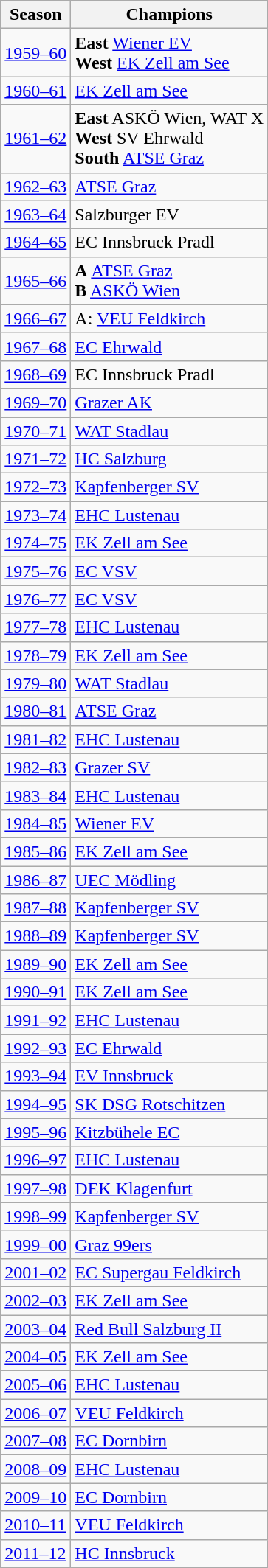<table class="wikitable">
<tr>
<th>Season</th>
<th>Champions</th>
</tr>
<tr>
<td><a href='#'>1959–60</a></td>
<td><strong>East</strong> <a href='#'>Wiener EV</a><br><strong>West</strong> <a href='#'>EK Zell am See</a></td>
</tr>
<tr>
<td><a href='#'>1960–61</a></td>
<td><a href='#'>EK Zell am See</a></td>
</tr>
<tr>
<td><a href='#'>1961–62</a></td>
<td><strong>East</strong> ASKÖ Wien, WAT X<br><strong>West</strong> SV Ehrwald<br><strong>South</strong> <a href='#'>ATSE Graz</a></td>
</tr>
<tr>
<td><a href='#'>1962–63</a></td>
<td><a href='#'>ATSE Graz</a></td>
</tr>
<tr>
<td><a href='#'>1963–64</a></td>
<td>Salzburger EV</td>
</tr>
<tr>
<td><a href='#'>1964–65</a></td>
<td>EC Innsbruck Pradl</td>
</tr>
<tr>
<td><a href='#'>1965–66</a></td>
<td><strong>A</strong> <a href='#'>ATSE Graz</a><br><strong>B</strong> <a href='#'>ASKÖ Wien</a></td>
</tr>
<tr>
<td><a href='#'>1966–67</a></td>
<td>A: <a href='#'>VEU Feldkirch</a></td>
</tr>
<tr>
<td><a href='#'>1967–68</a></td>
<td><a href='#'>EC Ehrwald</a></td>
</tr>
<tr>
<td><a href='#'>1968–69</a></td>
<td>EC Innsbruck Pradl</td>
</tr>
<tr>
<td><a href='#'>1969–70</a></td>
<td><a href='#'>Grazer AK</a></td>
</tr>
<tr>
<td><a href='#'>1970–71</a></td>
<td><a href='#'>WAT Stadlau</a></td>
</tr>
<tr>
<td><a href='#'>1971–72</a></td>
<td><a href='#'>HC Salzburg</a></td>
</tr>
<tr>
<td><a href='#'>1972–73</a></td>
<td><a href='#'>Kapfenberger SV</a></td>
</tr>
<tr>
<td><a href='#'>1973–74</a></td>
<td><a href='#'>EHC Lustenau</a></td>
</tr>
<tr>
<td><a href='#'>1974–75</a></td>
<td><a href='#'>EK Zell am See</a></td>
</tr>
<tr>
<td><a href='#'>1975–76</a></td>
<td><a href='#'>EC VSV</a></td>
</tr>
<tr>
<td><a href='#'>1976–77</a></td>
<td><a href='#'>EC VSV</a></td>
</tr>
<tr>
<td><a href='#'>1977–78</a></td>
<td><a href='#'>EHC Lustenau</a></td>
</tr>
<tr>
<td><a href='#'>1978–79</a></td>
<td><a href='#'>EK Zell am See</a></td>
</tr>
<tr>
<td><a href='#'>1979–80</a></td>
<td><a href='#'>WAT Stadlau</a></td>
</tr>
<tr>
<td><a href='#'>1980–81</a></td>
<td><a href='#'>ATSE Graz</a></td>
</tr>
<tr>
<td><a href='#'>1981–82</a></td>
<td><a href='#'>EHC Lustenau</a></td>
</tr>
<tr>
<td><a href='#'>1982–83</a></td>
<td><a href='#'>Grazer SV</a></td>
</tr>
<tr>
<td><a href='#'>1983–84</a></td>
<td><a href='#'>EHC Lustenau</a></td>
</tr>
<tr>
<td><a href='#'>1984–85</a></td>
<td><a href='#'>Wiener EV</a></td>
</tr>
<tr>
<td><a href='#'>1985–86</a></td>
<td><a href='#'>EK Zell am See</a></td>
</tr>
<tr>
<td><a href='#'>1986–87</a></td>
<td><a href='#'>UEC Mödling</a></td>
</tr>
<tr>
<td><a href='#'>1987–88</a></td>
<td><a href='#'>Kapfenberger SV</a></td>
</tr>
<tr>
<td><a href='#'>1988–89</a></td>
<td><a href='#'>Kapfenberger SV</a></td>
</tr>
<tr>
<td><a href='#'>1989–90</a></td>
<td><a href='#'>EK Zell am See</a></td>
</tr>
<tr>
<td><a href='#'>1990–91</a></td>
<td><a href='#'>EK Zell am See</a></td>
</tr>
<tr>
<td><a href='#'>1991–92</a></td>
<td><a href='#'>EHC Lustenau</a></td>
</tr>
<tr>
<td><a href='#'>1992–93</a></td>
<td><a href='#'>EC Ehrwald</a></td>
</tr>
<tr>
<td><a href='#'>1993–94</a></td>
<td><a href='#'>EV Innsbruck</a></td>
</tr>
<tr>
<td><a href='#'>1994–95</a></td>
<td><a href='#'>SK DSG Rotschitzen</a></td>
</tr>
<tr>
<td><a href='#'>1995–96</a></td>
<td><a href='#'>Kitzbühele EC</a></td>
</tr>
<tr>
<td><a href='#'>1996–97</a></td>
<td><a href='#'>EHC Lustenau</a></td>
</tr>
<tr>
<td><a href='#'>1997–98</a></td>
<td><a href='#'>DEK Klagenfurt</a></td>
</tr>
<tr>
<td><a href='#'>1998–99</a></td>
<td><a href='#'>Kapfenberger SV</a></td>
</tr>
<tr>
<td><a href='#'>1999–00</a></td>
<td><a href='#'>Graz 99ers</a></td>
</tr>
<tr>
<td><a href='#'>2001–02</a></td>
<td><a href='#'>EC Supergau Feldkirch</a></td>
</tr>
<tr>
<td><a href='#'>2002–03</a></td>
<td><a href='#'>EK Zell am See</a></td>
</tr>
<tr>
<td><a href='#'>2003–04</a></td>
<td><a href='#'>Red Bull Salzburg II</a></td>
</tr>
<tr>
<td><a href='#'>2004–05</a></td>
<td><a href='#'>EK Zell am See</a></td>
</tr>
<tr>
<td><a href='#'>2005–06</a></td>
<td><a href='#'>EHC Lustenau</a></td>
</tr>
<tr>
<td><a href='#'>2006–07</a></td>
<td><a href='#'>VEU Feldkirch</a></td>
</tr>
<tr>
<td><a href='#'>2007–08</a></td>
<td><a href='#'>EC Dornbirn</a></td>
</tr>
<tr>
<td><a href='#'>2008–09</a></td>
<td><a href='#'>EHC Lustenau</a></td>
</tr>
<tr>
<td><a href='#'>2009–10</a></td>
<td><a href='#'>EC Dornbirn</a></td>
</tr>
<tr>
<td><a href='#'>2010–11</a></td>
<td><a href='#'>VEU Feldkirch</a></td>
</tr>
<tr>
<td><a href='#'>2011–12</a></td>
<td><a href='#'>HC Innsbruck</a></td>
</tr>
</table>
